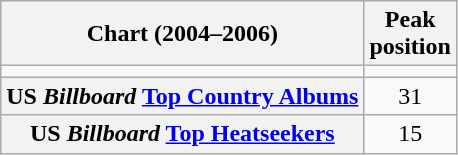<table class="wikitable sortable plainrowheaders">
<tr>
<th scope="col">Chart (2004–2006)</th>
<th scope="col">Peak<br>position</th>
</tr>
<tr>
<td></td>
</tr>
<tr>
<th scope="row">US <em>Billboard</em> <a href='#'>Top Country Albums</a></th>
<td align="center">31</td>
</tr>
<tr>
<th scope="row">US <em>Billboard</em> <a href='#'>Top Heatseekers</a></th>
<td align="center">15</td>
</tr>
</table>
